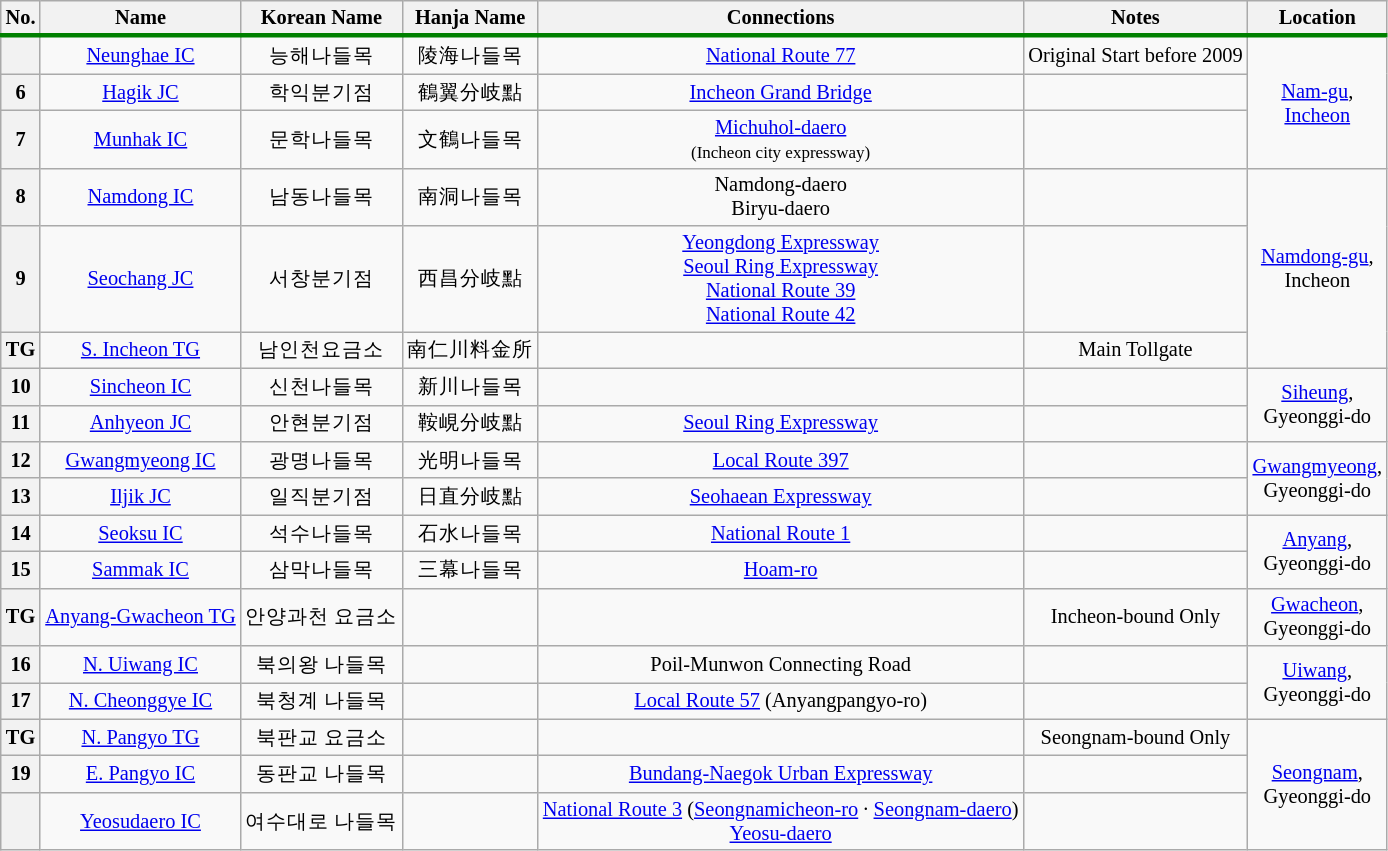<table class="wikitable" style="font-size: 85%; text-align: center;">
<tr style="border-bottom:solid 0.25em green;">
<th>No.</th>
<th>Name</th>
<th>Korean Name</th>
<th>Hanja Name</th>
<th>Connections</th>
<th>Notes</th>
<th>Location</th>
</tr>
<tr>
<th></th>
<td><a href='#'>Neunghae IC</a></td>
<td>능해나들목</td>
<td>陵海나들목</td>
<td> <a href='#'>National Route 77</a></td>
<td>Original Start before 2009</td>
<td rowspan="3"><a href='#'>Nam-gu</a>,<br><a href='#'>Incheon</a></td>
</tr>
<tr>
<th>6</th>
<td><a href='#'>Hagik JC</a></td>
<td>학익분기점</td>
<td>鶴翼分岐點</td>
<td> <a href='#'>Incheon Grand Bridge</a></td>
<td></td>
</tr>
<tr>
<th>7</th>
<td><a href='#'>Munhak IC</a></td>
<td>문학나들목</td>
<td>文鶴나들목</td>
<td><a href='#'>Michuhol-daero</a><br><small>(Incheon city expressway)</small></td>
<td></td>
</tr>
<tr>
<th>8</th>
<td><a href='#'>Namdong IC</a></td>
<td>남동나들목</td>
<td>南洞나들목</td>
<td>Namdong-daero<br>Biryu-daero</td>
<td></td>
<td rowspan="3"><a href='#'>Namdong-gu</a>,<br>Incheon</td>
</tr>
<tr>
<th>9</th>
<td><a href='#'>Seochang JC</a></td>
<td>서창분기점</td>
<td>西昌分岐點</td>
<td> <a href='#'>Yeongdong Expressway</a><br> <a href='#'>Seoul Ring Expressway</a><br> <a href='#'>National Route 39</a><br> <a href='#'>National Route 42</a></td>
<td></td>
</tr>
<tr>
<th>TG</th>
<td><a href='#'>S. Incheon TG</a></td>
<td>남인천요금소</td>
<td>南仁川料金所</td>
<td></td>
<td>Main Tollgate</td>
</tr>
<tr>
<th>10</th>
<td><a href='#'>Sincheon IC</a></td>
<td>신천나들목</td>
<td>新川나들목</td>
<td></td>
<td></td>
<td rowspan="2"><a href='#'>Siheung</a>,<br>Gyeonggi-do</td>
</tr>
<tr>
<th>11</th>
<td><a href='#'>Anhyeon JC</a></td>
<td>안현분기점</td>
<td>鞍峴分岐點</td>
<td> <a href='#'>Seoul Ring Expressway</a></td>
<td></td>
</tr>
<tr>
<th>12</th>
<td><a href='#'>Gwangmyeong IC</a></td>
<td>광명나들목</td>
<td>光明나들목</td>
<td><a href='#'>Local Route 397</a></td>
<td></td>
<td rowspan="2"><a href='#'>Gwangmyeong</a>,<br>Gyeonggi-do</td>
</tr>
<tr>
<th>13</th>
<td><a href='#'>Iljik JC</a></td>
<td>일직분기점</td>
<td>日直分岐點</td>
<td> <a href='#'>Seohaean Expressway</a></td>
<td></td>
</tr>
<tr>
<th>14</th>
<td><a href='#'>Seoksu IC</a></td>
<td>석수나들목</td>
<td>石水나들목</td>
<td> <a href='#'>National Route 1</a></td>
<td></td>
<td rowspan="2"><a href='#'>Anyang</a>,<br>Gyeonggi-do</td>
</tr>
<tr>
<th>15</th>
<td><a href='#'>Sammak IC</a></td>
<td>삼막나들목</td>
<td>三幕나들목</td>
<td><a href='#'>Hoam-ro</a></td>
<td></td>
</tr>
<tr>
<th>TG</th>
<td><a href='#'>Anyang-Gwacheon TG</a></td>
<td>안양과천 요금소</td>
<td></td>
<td></td>
<td>Incheon-bound Only</td>
<td><a href='#'>Gwacheon</a>,<br>Gyeonggi-do</td>
</tr>
<tr>
<th>16</th>
<td><a href='#'>N. Uiwang IC</a></td>
<td>북의왕 나들목</td>
<td></td>
<td>Poil-Munwon Connecting Road</td>
<td></td>
<td rowspan="2"><a href='#'>Uiwang</a>,<br>Gyeonggi-do</td>
</tr>
<tr>
<th>17</th>
<td><a href='#'>N. Cheonggye IC</a></td>
<td>북청계 나들목</td>
<td></td>
<td><a href='#'>Local Route 57</a> (Anyangpangyo-ro)</td>
<td></td>
</tr>
<tr>
<th>TG</th>
<td><a href='#'>N. Pangyo TG</a></td>
<td>북판교 요금소</td>
<td></td>
<td></td>
<td>Seongnam-bound Only</td>
<td rowspan="3"><a href='#'>Seongnam</a>,<br>Gyeonggi-do</td>
</tr>
<tr>
<th>19</th>
<td><a href='#'>E. Pangyo IC</a></td>
<td>동판교 나들목</td>
<td></td>
<td><a href='#'>Bundang-Naegok Urban Expressway</a></td>
<td></td>
</tr>
<tr>
<th></th>
<td><a href='#'>Yeosudaero IC</a></td>
<td>여수대로 나들목</td>
<td></td>
<td> <a href='#'>National Route 3</a> (<a href='#'>Seongnamicheon-ro</a> · <a href='#'>Seongnam-daero</a>)<br><a href='#'>Yeosu-daero</a></td>
<td></td>
</tr>
</table>
